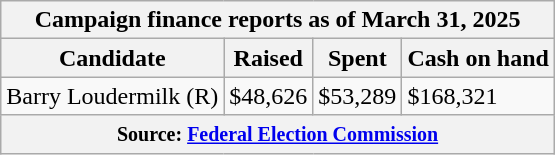<table class="wikitable sortable">
<tr>
<th colspan=4>Campaign finance reports as of March 31, 2025</th>
</tr>
<tr style="text-align:center;">
<th>Candidate</th>
<th>Raised</th>
<th>Spent</th>
<th>Cash on hand</th>
</tr>
<tr>
<td>Barry Loudermilk (R)</td>
<td>$48,626</td>
<td>$53,289</td>
<td>$168,321</td>
</tr>
<tr>
<th colspan="4"><small>Source: <a href='#'>Federal Election Commission</a></small></th>
</tr>
</table>
